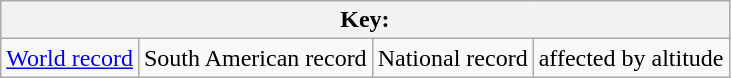<table class="wikitable">
<tr>
<th colspan=4>Key:</th>
</tr>
<tr>
<td><a href='#'>World record</a></td>
<td>South American record</td>
<td>National record</td>
<td>affected by altitude</td>
</tr>
</table>
